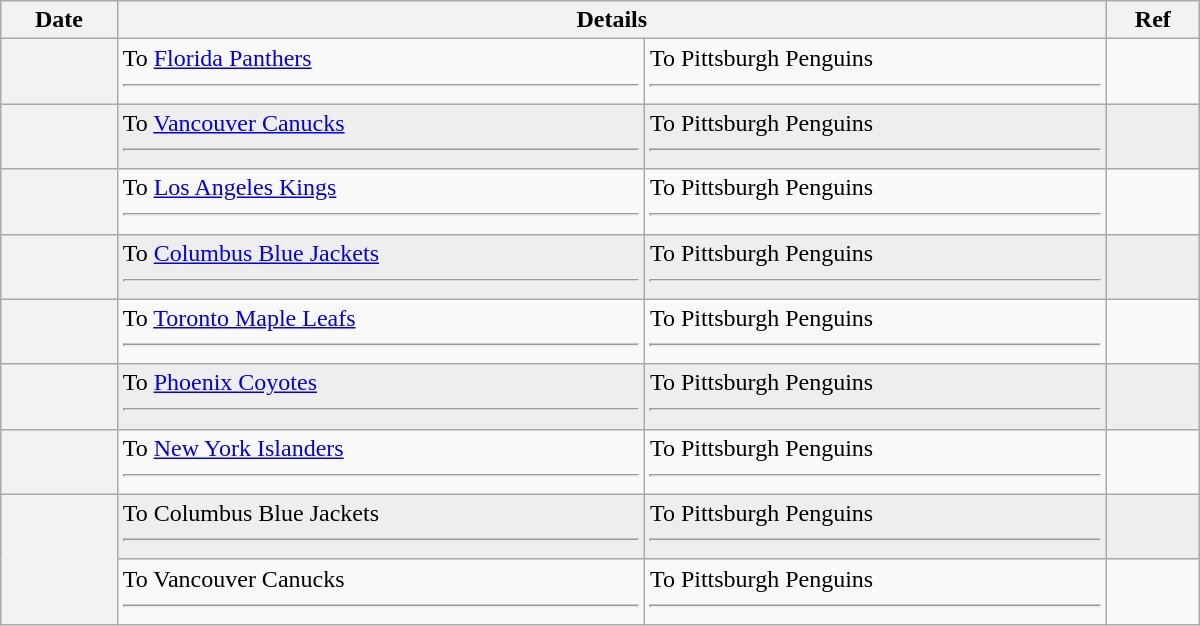<table class="wikitable plainrowheaders" style="width: 50em;">
<tr>
<th scope="col">Date</th>
<th scope="col" colspan="2">Details</th>
<th scope="col">Ref</th>
</tr>
<tr>
<th scope="row"></th>
<td valign="top">To <a href='#'>Florida Panthers</a> <hr></td>
<td valign="top">To Pittsburgh Penguins <hr></td>
<td></td>
</tr>
<tr bgcolor="#eeeeee">
<th scope="row"></th>
<td valign="top">To <a href='#'>Vancouver Canucks</a> <hr></td>
<td valign="top">To Pittsburgh Penguins <hr></td>
<td></td>
</tr>
<tr>
<th scope="row"></th>
<td valign="top">To <a href='#'>Los Angeles Kings</a> <hr></td>
<td valign="top">To Pittsburgh Penguins <hr> </td>
<td></td>
</tr>
<tr bgcolor="#eeeeee">
<th scope="row"></th>
<td valign="top">To <a href='#'>Columbus Blue Jackets</a> <hr></td>
<td valign="top">To Pittsburgh Penguins <hr></td>
<td></td>
</tr>
<tr>
<th scope="row"></th>
<td valign="top">To <a href='#'>Toronto Maple Leafs</a> <hr></td>
<td valign="top">To Pittsburgh Penguins <hr></td>
<td></td>
</tr>
<tr bgcolor="#eeeeee">
<th scope="row"></th>
<td valign="top">To <a href='#'>Phoenix Coyotes</a> <hr></td>
<td valign="top">To Pittsburgh Penguins <hr></td>
<td></td>
</tr>
<tr>
<th scope="row"></th>
<td valign="top">To <a href='#'>New York Islanders</a> <hr></td>
<td valign="top">To Pittsburgh Penguins <hr></td>
<td></td>
</tr>
<tr bgcolor="#eeeeee">
<th scope="row" rowspan=2></th>
<td valign="top">To Columbus Blue Jackets <hr></td>
<td valign="top">To Pittsburgh Penguins <hr></td>
<td></td>
</tr>
<tr>
<td valign="top">To Vancouver Canucks <hr></td>
<td valign="top">To Pittsburgh Penguins <hr></td>
<td></td>
</tr>
</table>
